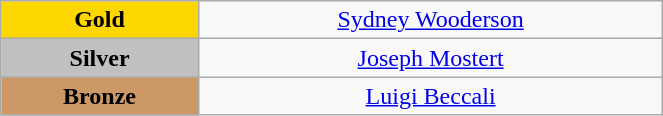<table class="wikitable" style="text-align:center; " width="35%">
<tr>
<td bgcolor="gold"><strong>Gold</strong></td>
<td><a href='#'>Sydney Wooderson</a><br>  <small><em></em></small></td>
</tr>
<tr>
<td bgcolor="silver"><strong>Silver</strong></td>
<td><a href='#'>Joseph Mostert</a><br>  <small><em></em></small></td>
</tr>
<tr>
<td bgcolor="CC9966"><strong>Bronze</strong></td>
<td><a href='#'>Luigi Beccali</a><br>  <small><em></em></small></td>
</tr>
</table>
